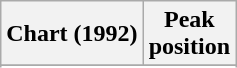<table class="wikitable sortable plainrowheaders" style="text-align:center;">
<tr>
<th scope="col">Chart (1992)</th>
<th scope="col">Peak<br>position</th>
</tr>
<tr>
</tr>
<tr>
</tr>
<tr>
</tr>
</table>
